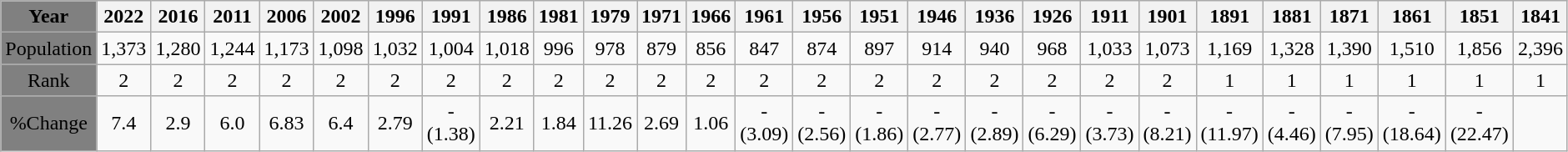<table class="wikitable">
<tr>
<th style="background:grey;">Year</th>
<th>2022</th>
<th>2016</th>
<th>2011</th>
<th>2006</th>
<th>2002</th>
<th>1996</th>
<th>1991</th>
<th>1986</th>
<th>1981</th>
<th>1979</th>
<th>1971</th>
<th>1966</th>
<th>1961</th>
<th>1956</th>
<th>1951</th>
<th>1946</th>
<th>1936</th>
<th>1926</th>
<th>1911</th>
<th>1901</th>
<th>1891</th>
<th>1881</th>
<th>1871</th>
<th>1861</th>
<th>1851</th>
<th>1841</th>
</tr>
<tr align="center">
<td style="background:grey;">Population</td>
<td>1,373</td>
<td>1,280</td>
<td>1,244</td>
<td>1,173</td>
<td>1,098</td>
<td>1,032</td>
<td>1,004</td>
<td>1,018</td>
<td>996</td>
<td>978</td>
<td>879</td>
<td>856</td>
<td>847</td>
<td>874</td>
<td>897</td>
<td>914</td>
<td>940</td>
<td>968</td>
<td>1,033</td>
<td>1,073</td>
<td>1,169</td>
<td>1,328</td>
<td>1,390</td>
<td>1,510</td>
<td>1,856</td>
<td>2,396</td>
</tr>
<tr align="center">
<td style="background:grey;">Rank</td>
<td>2</td>
<td>2</td>
<td>2</td>
<td>2</td>
<td>2</td>
<td>2</td>
<td>2</td>
<td>2</td>
<td>2</td>
<td>2</td>
<td>2</td>
<td>2</td>
<td>2</td>
<td>2</td>
<td>2</td>
<td>2</td>
<td>2</td>
<td>2</td>
<td>2</td>
<td>2</td>
<td>1</td>
<td>1</td>
<td>1</td>
<td>1</td>
<td>1</td>
<td>1</td>
</tr>
<tr align="center">
<td style="background:grey;">%Change</td>
<td>7.4</td>
<td>2.9</td>
<td>6.0</td>
<td>6.83</td>
<td>6.4</td>
<td>2.79</td>
<td>-(1.38)</td>
<td>2.21</td>
<td>1.84</td>
<td>11.26</td>
<td>2.69</td>
<td>1.06</td>
<td>-(3.09)</td>
<td>-(2.56)</td>
<td>-(1.86)</td>
<td>-(2.77)</td>
<td>-(2.89)</td>
<td>-(6.29)</td>
<td>-(3.73)</td>
<td>-(8.21)</td>
<td>-(11.97)</td>
<td>-(4.46)</td>
<td>-(7.95)</td>
<td>-(18.64)</td>
<td>-(22.47)</td>
<td></td>
</tr>
</table>
